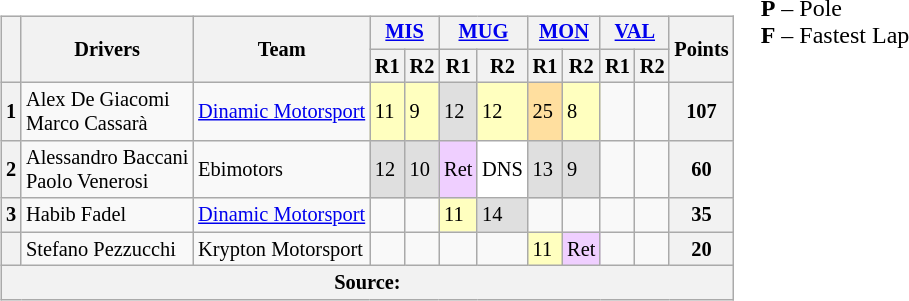<table>
<tr>
<td><br><table class="wikitable" style="font-size: 85%;">
<tr>
<th rowspan=2></th>
<th rowspan=2>Drivers</th>
<th rowspan=2>Team</th>
<th colspan=2><a href='#'>MIS</a><br></th>
<th colspan=2><a href='#'>MUG</a><br></th>
<th colspan=2><a href='#'>MON</a><br></th>
<th colspan=2><a href='#'>VAL</a><br></th>
<th rowspan=2>Points</th>
</tr>
<tr>
<th>R1</th>
<th>R2</th>
<th>R1</th>
<th>R2</th>
<th>R1</th>
<th>R2</th>
<th>R1</th>
<th>R2</th>
</tr>
<tr>
<th>1</th>
<td> Alex De Giacomi<br> Marco Cassarà</td>
<td> <a href='#'>Dinamic Motorsport</a></td>
<td style="background:#ffffbf;">11</td>
<td style="background:#ffffbf;">9</td>
<td style="background:#dfdfdf;">12</td>
<td style="background:#ffffbf;">12</td>
<td style="background:#ffdf9f;">25</td>
<td style="background:#ffffbf;">8</td>
<td></td>
<td></td>
<th>107</th>
</tr>
<tr>
<th>2</th>
<td> Alessandro Baccani<br> Paolo Venerosi</td>
<td> Ebimotors</td>
<td style="background:#dfdfdf;">12</td>
<td style="background:#dfdfdf;">10</td>
<td style="background:#efcfff;">Ret</td>
<td style="background:#ffffff;">DNS</td>
<td style="background:#dfdfdf;">13</td>
<td style="background:#dfdfdf;">9</td>
<td></td>
<td></td>
<th>60</th>
</tr>
<tr>
<th>3</th>
<td> Habib Fadel</td>
<td> <a href='#'>Dinamic Motorsport</a></td>
<td></td>
<td></td>
<td style="background:#ffffbf;">11</td>
<td style="background:#dfdfdf;">14</td>
<td></td>
<td></td>
<td></td>
<td></td>
<th>35</th>
</tr>
<tr>
<th></th>
<td> Stefano Pezzucchi</td>
<td> Krypton Motorsport</td>
<td></td>
<td></td>
<td></td>
<td></td>
<td style="background:#ffffbf;">11</td>
<td style="background:#efcfff;">Ret</td>
<td></td>
<td></td>
<th>20</th>
</tr>
<tr>
<th colspan=12>Source:</th>
</tr>
</table>
</td>
<td valign="top"><br>
<span><strong>P</strong> – Pole<br>
<strong>F</strong> – Fastest Lap</span></td>
</tr>
</table>
